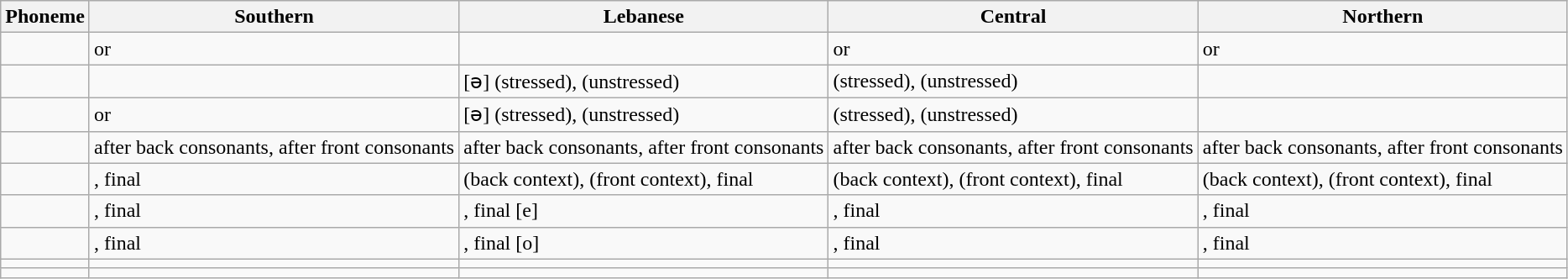<table class="wikitable">
<tr>
<th>Phoneme</th>
<th>Southern</th>
<th>Lebanese</th>
<th>Central</th>
<th>Northern</th>
</tr>
<tr>
<td></td>
<td> or </td>
<td></td>
<td> or </td>
<td> or </td>
</tr>
<tr>
<td></td>
<td></td>
<td>[ə] (stressed),  (unstressed)</td>
<td> (stressed),  (unstressed)</td>
<td></td>
</tr>
<tr>
<td></td>
<td> or </td>
<td>[ə] (stressed),  (unstressed)</td>
<td> (stressed),  (unstressed)</td>
<td></td>
</tr>
<tr>
<td></td>
<td> after back consonants,  after front consonants</td>
<td> after back consonants,  after front consonants</td>
<td> after back consonants,  after front consonants</td>
<td> after back consonants,  after front consonants</td>
</tr>
<tr>
<td></td>
<td>, final </td>
<td> (back context),  (front context), final </td>
<td> (back context),  (front context), final </td>
<td> (back context),  (front context), final </td>
</tr>
<tr>
<td></td>
<td>, final </td>
<td>, final [e]</td>
<td>, final </td>
<td>, final </td>
</tr>
<tr>
<td></td>
<td>, final </td>
<td>, final [o]</td>
<td>, final </td>
<td>, final </td>
</tr>
<tr>
<td></td>
<td></td>
<td></td>
<td></td>
<td></td>
</tr>
<tr>
<td></td>
<td></td>
<td></td>
<td></td>
<td></td>
</tr>
</table>
